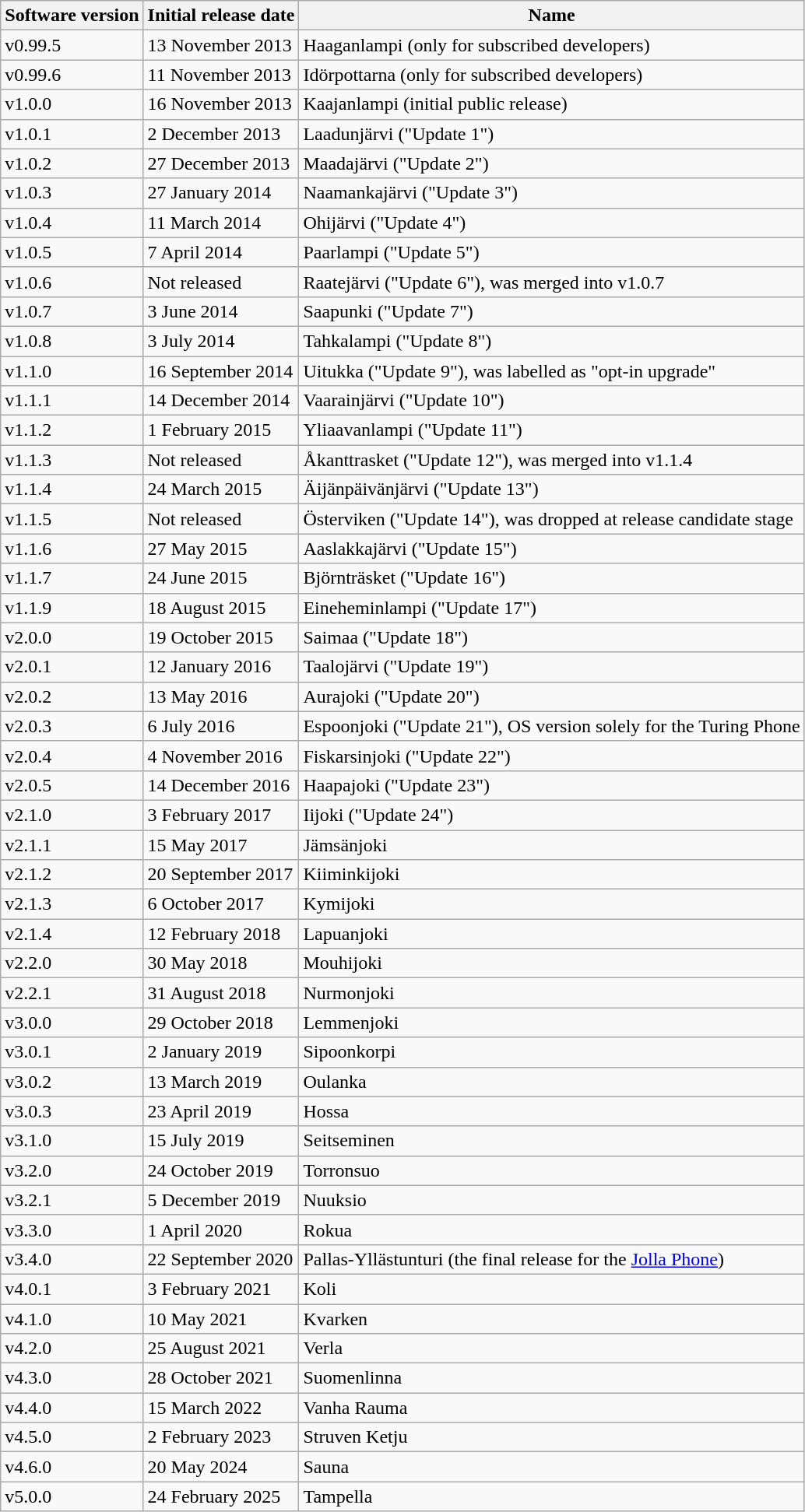<table class="wikitable">
<tr>
<th>Software version</th>
<th>Initial release date</th>
<th>Name</th>
</tr>
<tr>
<td>v0.99.5</td>
<td>13 November 2013</td>
<td>Haaganlampi (only for subscribed developers)</td>
</tr>
<tr>
<td>v0.99.6</td>
<td>11 November 2013</td>
<td>Idörpottarna (only for subscribed developers)</td>
</tr>
<tr>
<td>v1.0.0</td>
<td>16 November 2013</td>
<td>Kaajanlampi (initial public release)</td>
</tr>
<tr>
<td>v1.0.1</td>
<td>2 December 2013</td>
<td>Laadunjärvi ("Update 1")</td>
</tr>
<tr>
<td>v1.0.2</td>
<td>27 December 2013</td>
<td>Maadajärvi ("Update 2")</td>
</tr>
<tr>
<td>v1.0.3</td>
<td>27 January 2014</td>
<td>Naamankajärvi ("Update 3")</td>
</tr>
<tr>
<td>v1.0.4</td>
<td>11 March 2014</td>
<td>Ohijärvi ("Update 4")</td>
</tr>
<tr>
<td>v1.0.5</td>
<td>7 April 2014</td>
<td>Paarlampi ("Update 5")</td>
</tr>
<tr>
<td>v1.0.6</td>
<td>Not released</td>
<td>Raatejärvi ("Update 6"), was merged into v1.0.7</td>
</tr>
<tr>
<td>v1.0.7</td>
<td>3 June 2014</td>
<td>Saapunki ("Update 7")</td>
</tr>
<tr>
<td>v1.0.8</td>
<td>3 July 2014</td>
<td>Tahkalampi ("Update 8")</td>
</tr>
<tr>
<td>v1.1.0</td>
<td>16 September 2014</td>
<td>Uitukka ("Update 9"), was labelled as "opt-in upgrade"</td>
</tr>
<tr>
<td>v1.1.1</td>
<td>14 December 2014</td>
<td>Vaarainjärvi ("Update 10")</td>
</tr>
<tr>
<td>v1.1.2</td>
<td>1 February 2015</td>
<td>Yliaavanlampi ("Update 11")</td>
</tr>
<tr>
<td>v1.1.3</td>
<td>Not released</td>
<td>Åkanttrasket ("Update 12"), was merged into v1.1.4</td>
</tr>
<tr>
<td>v1.1.4</td>
<td>24 March 2015</td>
<td>Äijänpäivänjärvi ("Update 13")</td>
</tr>
<tr>
<td>v1.1.5</td>
<td>Not released</td>
<td>Österviken ("Update 14"), was dropped at release candidate stage</td>
</tr>
<tr>
<td>v1.1.6</td>
<td>27 May 2015</td>
<td>Aaslakkajärvi ("Update 15")</td>
</tr>
<tr>
<td>v1.1.7</td>
<td>24 June 2015</td>
<td>Björnträsket ("Update 16")</td>
</tr>
<tr>
<td>v1.1.9</td>
<td>18 August 2015</td>
<td>Eineheminlampi ("Update 17")</td>
</tr>
<tr>
<td>v2.0.0</td>
<td>19 October 2015</td>
<td>Saimaa ("Update 18")</td>
</tr>
<tr>
<td>v2.0.1</td>
<td>12 January 2016</td>
<td>Taalojärvi ("Update 19")</td>
</tr>
<tr>
<td>v2.0.2</td>
<td>13 May 2016</td>
<td>Aurajoki ("Update 20")</td>
</tr>
<tr>
<td>v2.0.3</td>
<td>6 July 2016</td>
<td>Espoonjoki ("Update 21"), OS version solely for the Turing Phone</td>
</tr>
<tr>
<td>v2.0.4</td>
<td>4 November 2016</td>
<td>Fiskarsinjoki ("Update 22")</td>
</tr>
<tr>
<td>v2.0.5</td>
<td>14 December 2016</td>
<td>Haapajoki ("Update 23")</td>
</tr>
<tr>
<td>v2.1.0</td>
<td>3 February 2017</td>
<td>Iijoki ("Update 24")</td>
</tr>
<tr>
<td>v2.1.1</td>
<td>15 May 2017</td>
<td>Jämsänjoki</td>
</tr>
<tr>
<td>v2.1.2</td>
<td>20 September 2017</td>
<td>Kiiminkijoki</td>
</tr>
<tr>
<td>v2.1.3</td>
<td>6 October 2017</td>
<td>Kymijoki</td>
</tr>
<tr>
<td>v2.1.4</td>
<td>12 February 2018</td>
<td>Lapuanjoki</td>
</tr>
<tr>
<td>v2.2.0</td>
<td>30 May 2018</td>
<td>Mouhijoki</td>
</tr>
<tr>
<td>v2.2.1</td>
<td>31 August 2018</td>
<td>Nurmonjoki</td>
</tr>
<tr>
<td>v3.0.0</td>
<td>29 October 2018</td>
<td>Lemmenjoki</td>
</tr>
<tr>
<td>v3.0.1</td>
<td>2 January 2019</td>
<td>Sipoonkorpi</td>
</tr>
<tr>
<td>v3.0.2</td>
<td>13 March 2019</td>
<td>Oulanka</td>
</tr>
<tr>
<td>v3.0.3</td>
<td>23 April 2019</td>
<td>Hossa</td>
</tr>
<tr>
<td>v3.1.0</td>
<td>15 July 2019</td>
<td>Seitseminen</td>
</tr>
<tr>
<td>v3.2.0</td>
<td>24 October 2019</td>
<td>Torronsuo</td>
</tr>
<tr>
<td>v3.2.1</td>
<td>5 December 2019</td>
<td>Nuuksio</td>
</tr>
<tr>
<td>v3.3.0</td>
<td>1 April 2020</td>
<td>Rokua</td>
</tr>
<tr>
<td>v3.4.0</td>
<td>22 September 2020</td>
<td>Pallas-Yllästunturi (the final release for the <a href='#'>Jolla Phone</a>)</td>
</tr>
<tr>
<td>v4.0.1</td>
<td>3 February 2021</td>
<td>Koli</td>
</tr>
<tr>
<td>v4.1.0</td>
<td>10 May 2021</td>
<td>Kvarken</td>
</tr>
<tr>
<td>v4.2.0</td>
<td>25 August 2021</td>
<td>Verla</td>
</tr>
<tr>
<td>v4.3.0</td>
<td>28 October 2021</td>
<td>Suomenlinna</td>
</tr>
<tr>
<td>v4.4.0</td>
<td>15 March 2022</td>
<td>Vanha Rauma</td>
</tr>
<tr>
<td>v4.5.0</td>
<td>2 February 2023</td>
<td>Struven Ketju</td>
</tr>
<tr>
<td>v4.6.0</td>
<td>20 May 2024</td>
<td>Sauna</td>
</tr>
<tr>
<td>v5.0.0</td>
<td>24 February 2025</td>
<td>Tampella</td>
</tr>
</table>
